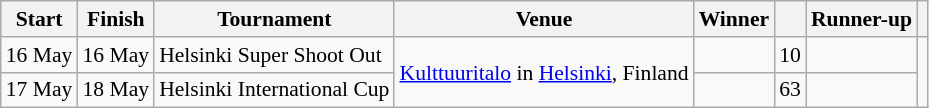<table class="wikitable" style="font-size: 90%">
<tr>
<th>Start</th>
<th>Finish</th>
<th>Tournament</th>
<th>Venue</th>
<th>Winner</th>
<th></th>
<th>Runner-up</th>
<th></th>
</tr>
<tr>
<td>16 May</td>
<td>16 May</td>
<td>Helsinki Super Shoot Out</td>
<td rowspan="2"><a href='#'>Kulttuuritalo</a> in <a href='#'>Helsinki</a>, Finland</td>
<td></td>
<td style="text-align:center;">10</td>
<td></td>
<td rowspan="2"></td>
</tr>
<tr>
<td>17 May</td>
<td>18 May</td>
<td>Helsinki International Cup</td>
<td></td>
<td style="text-align:center;">63</td>
<td></td>
</tr>
</table>
